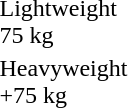<table>
<tr>
<td>Lightweight<br>75 kg</td>
<td></td>
<td></td>
<td></td>
</tr>
<tr>
<td>Heavyweight<br>+75 kg</td>
<td></td>
<td></td>
<td></td>
</tr>
</table>
